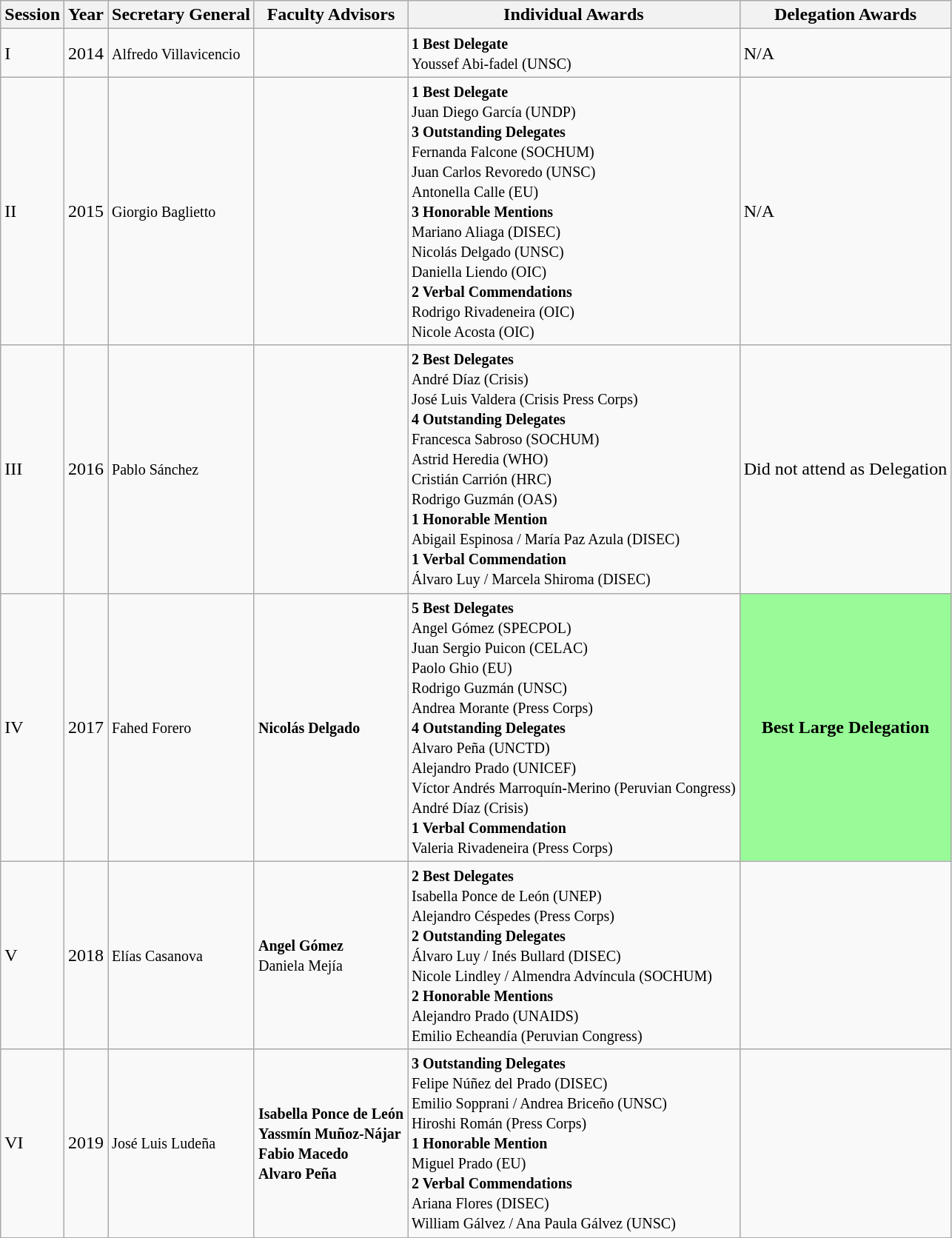<table class="wikitable sortable">
<tr>
<th>Session</th>
<th>Year</th>
<th>Secretary General</th>
<th>Faculty Advisors</th>
<th>Individual Awards</th>
<th>Delegation Awards</th>
</tr>
<tr>
<td>I</td>
<td>2014</td>
<td><small>Alfredo Villavicencio</small></td>
<td></td>
<td><small><strong>1 Best Delegate</strong><br>Youssef Abi-fadel (UNSC)</small></td>
<td>N/A</td>
</tr>
<tr>
<td>II</td>
<td>2015</td>
<td><small>Giorgio Baglietto</small></td>
<td></td>
<td><small><strong>1 Best Delegate</strong><br>Juan Diego García (UNDP)<br><strong>3 Outstanding Delegates</strong><br>Fernanda Falcone (SOCHUM)<br>Juan Carlos Revoredo (UNSC)<br>Antonella Calle (EU)<br><strong>3 Honorable Mentions</strong><br>Mariano Aliaga (DISEC)<br>Nicolás Delgado (UNSC)<br>Daniella Liendo (OIC)<br><strong>2 Verbal Commendations</strong><br>Rodrigo Rivadeneira (OIC)<br>Nicole Acosta (OIC)</small></td>
<td>N/A</td>
</tr>
<tr>
<td>III</td>
<td>2016</td>
<td><small>Pablo Sánchez</small></td>
<td></td>
<td><small><strong>2 Best Delegates</strong><br>André Díaz (Crisis)<br>José Luis Valdera (Crisis Press Corps)<br><strong>4 Outstanding Delegates</strong><br>Francesca Sabroso (SOCHUM)<br>Astrid Heredia (WHO)<br>Cristián Carrión (HRC)<br>Rodrigo Guzmán (OAS)<br><strong>1 Honorable Mention</strong><br>Abigail Espinosa / María Paz Azula (DISEC)<br><strong>1 Verbal Commendation</strong><br>Álvaro Luy / Marcela Shiroma (DISEC)</small></td>
<td>Did not attend as Delegation</td>
</tr>
<tr>
<td>IV</td>
<td>2017</td>
<td><small>Fahed Forero</small></td>
<td><small><strong>Nicolás Delgado</strong></small></td>
<td><small><strong>5 Best Delegates</strong><br>Angel Gómez (SPECPOL)<br>Juan Sergio Puicon (CELAC)<br>Paolo Ghio (EU)<br>Rodrigo Guzmán (UNSC)<br>Andrea Morante (Press Corps)<br><strong>4 Outstanding Delegates</strong><br>Alvaro Peña (UNCTD)<br>Alejandro Prado (UNICEF)<br>Víctor Andrés Marroquín-Merino (Peruvian Congress)<br>André Díaz (Crisis)<br><strong>1 Verbal Commendation</strong><br>Valeria Rivadeneira (Press Corps)</small></td>
<td style="background:#98FB98;text-align:center;"><strong>Best Large Delegation</strong></td>
</tr>
<tr>
<td>V</td>
<td>2018</td>
<td><small>Elías Casanova</small></td>
<td><small><strong>Angel Gómez</strong><br>Daniela Mejía</small></td>
<td><small><strong>2 Best Delegates</strong><br>Isabella Ponce de León (UNEP)<br>Alejandro Céspedes (Press Corps)<br><strong>2 Outstanding Delegates</strong><br>Álvaro Luy / Inés Bullard (DISEC)<br>Nicole Lindley / Almendra Advíncula (SOCHUM)<br><strong>2 Honorable Mentions</strong><br>Alejandro Prado (UNAIDS)<br>Emilio Echeandía (Peruvian Congress)</small></td>
<td></td>
</tr>
<tr>
<td>VI</td>
<td>2019</td>
<td><small>José Luis Ludeña</small></td>
<td><small><strong>Isabella Ponce de León</strong><br><strong>Yassmín Muñoz-Nájar</strong><br><strong>Fabio Macedo</strong><br><strong>Alvaro Peña</strong></small></td>
<td><small><strong>3 Outstanding Delegates</strong><br>Felipe Núñez del Prado (DISEC)<br>Emilio Sopprani / Andrea Briceño (UNSC)<br>Hiroshi Román (Press Corps)<br><strong>1 Honorable Mention</strong><br>Miguel Prado (EU)<br><strong>2 Verbal Commendations</strong><br>Ariana Flores (DISEC)<br>William Gálvez / Ana Paula Gálvez (UNSC)</small></td>
<td></td>
</tr>
</table>
